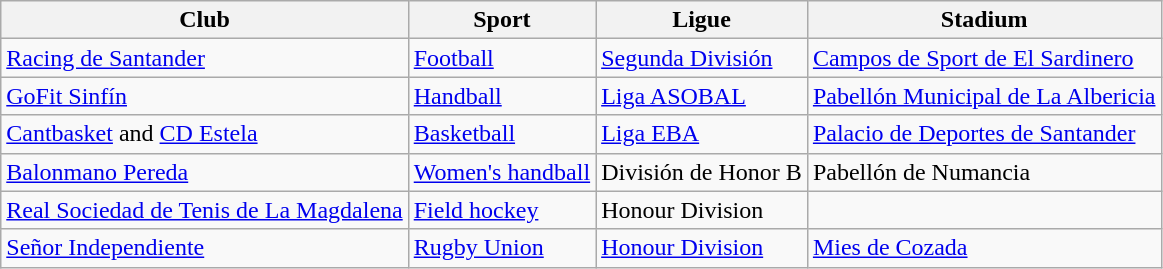<table class="wikitable">
<tr>
<th>Club</th>
<th>Sport</th>
<th>Ligue</th>
<th>Stadium</th>
</tr>
<tr>
<td><a href='#'>Racing de Santander</a></td>
<td><a href='#'>Football</a></td>
<td><a href='#'>Segunda División</a></td>
<td><a href='#'>Campos de Sport de El Sardinero</a></td>
</tr>
<tr>
<td><a href='#'>GoFit Sinfín</a></td>
<td><a href='#'>Handball</a></td>
<td><a href='#'>Liga ASOBAL</a></td>
<td><a href='#'>Pabellón Municipal de La Albericia</a></td>
</tr>
<tr>
<td><a href='#'>Cantbasket</a> and <a href='#'>CD Estela</a></td>
<td><a href='#'>Basketball</a></td>
<td><a href='#'>Liga EBA</a></td>
<td><a href='#'>Palacio de Deportes de Santander</a></td>
</tr>
<tr>
<td><a href='#'>Balonmano Pereda</a></td>
<td><a href='#'>Women's handball</a></td>
<td>División de Honor B</td>
<td>Pabellón de Numancia</td>
</tr>
<tr>
<td><a href='#'>Real Sociedad de Tenis de La Magdalena</a></td>
<td><a href='#'>Field hockey</a></td>
<td>Honour Division</td>
<td></td>
</tr>
<tr>
<td><a href='#'>Señor Independiente</a></td>
<td><a href='#'>Rugby Union</a></td>
<td><a href='#'>Honour Division</a></td>
<td><a href='#'>Mies de Cozada</a></td>
</tr>
</table>
